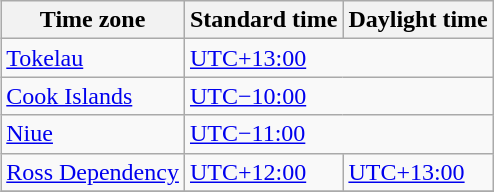<table class="wikitable" style="margin-left:1em;float: right">
<tr>
<th>Time zone</th>
<th>Standard time</th>
<th>Daylight time</th>
</tr>
<tr>
<td><a href='#'>Tokelau</a></td>
<td colspan=2><a href='#'>UTC+13:00</a></td>
</tr>
<tr>
<td><a href='#'>Cook Islands</a></td>
<td colspan=2><a href='#'>UTC−10:00</a></td>
</tr>
<tr>
<td><a href='#'>Niue</a></td>
<td colspan=2><a href='#'>UTC−11:00</a></td>
</tr>
<tr>
<td><a href='#'>Ross Dependency</a></td>
<td><a href='#'>UTC+12:00</a></td>
<td><a href='#'>UTC+13:00</a></td>
</tr>
<tr>
</tr>
</table>
